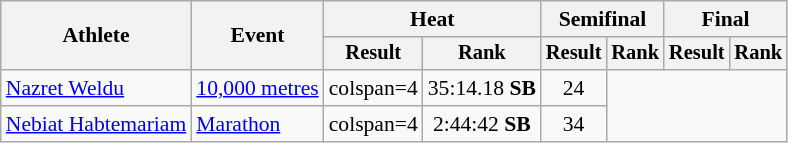<table class="wikitable" style="font-size:90%">
<tr>
<th rowspan="2">Athlete</th>
<th rowspan="2">Event</th>
<th colspan="2">Heat</th>
<th colspan="2">Semifinal</th>
<th colspan="2">Final</th>
</tr>
<tr style="font-size:95%">
<th>Result</th>
<th>Rank</th>
<th>Result</th>
<th>Rank</th>
<th>Result</th>
<th>Rank</th>
</tr>
<tr style=text-align:center>
<td style=text-align:left><a href='#'>Nazret Weldu</a></td>
<td style=text-align:left><a href='#'>10,000 metres</a></td>
<td>colspan=4 </td>
<td>35:14.18 <strong>SB</strong></td>
<td>24</td>
</tr>
<tr style=text-align:center>
<td style=text-align:left><a href='#'>Nebiat Habtemariam</a></td>
<td style=text-align:left><a href='#'>Marathon</a></td>
<td>colspan=4 </td>
<td>2:44:42 <strong>SB</strong></td>
<td>34</td>
</tr>
</table>
